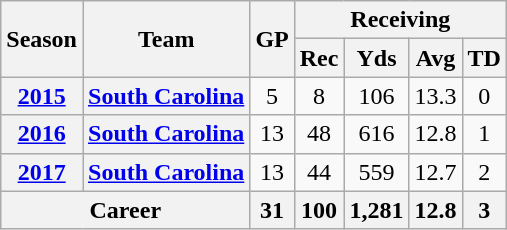<table class="wikitable" style="text-align:center;">
<tr>
<th rowspan="2">Season</th>
<th rowspan="2">Team</th>
<th rowspan="2">GP</th>
<th colspan="4">Receiving</th>
</tr>
<tr>
<th>Rec</th>
<th>Yds</th>
<th>Avg</th>
<th>TD</th>
</tr>
<tr>
<th><a href='#'>2015</a></th>
<th><a href='#'>South Carolina</a></th>
<td>5</td>
<td>8</td>
<td>106</td>
<td>13.3</td>
<td>0</td>
</tr>
<tr>
<th><a href='#'>2016</a></th>
<th><a href='#'>South Carolina</a></th>
<td>13</td>
<td>48</td>
<td>616</td>
<td>12.8</td>
<td>1</td>
</tr>
<tr>
<th><a href='#'>2017</a></th>
<th><a href='#'>South Carolina</a></th>
<td>13</td>
<td>44</td>
<td>559</td>
<td>12.7</td>
<td>2</td>
</tr>
<tr>
<th colspan="2">Career</th>
<th>31</th>
<th>100</th>
<th>1,281</th>
<th>12.8</th>
<th>3</th>
</tr>
</table>
